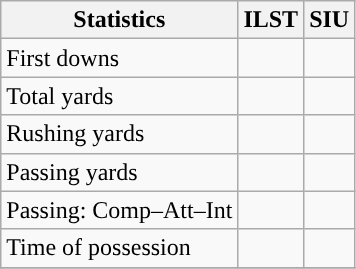<table class="wikitable" style="float: left;">
<tr>
<th>Statistics</th>
<th>ILST</th>
<th>SIU</th>
</tr>
<tr>
<td>First downs</td>
<td></td>
<td></td>
</tr>
<tr>
<td>Total yards</td>
<td></td>
<td></td>
</tr>
<tr>
<td>Rushing yards</td>
<td></td>
<td></td>
</tr>
<tr>
<td>Passing yards</td>
<td></td>
<td></td>
</tr>
<tr>
<td>Passing: Comp–Att–Int</td>
<td></td>
<td></td>
</tr>
<tr>
<td>Time of possession</td>
<td></td>
<td></td>
</tr>
<tr>
</tr>
</table>
